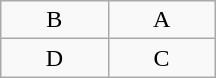<table class="wikitable" style="margin:0.5em 1em; width:9em; text-align:center;" cellpadding=5>
<tr>
<td width="50%">B</td>
<td width="50%">A</td>
</tr>
<tr>
<td width="50%">D</td>
<td width="50%">C</td>
</tr>
</table>
